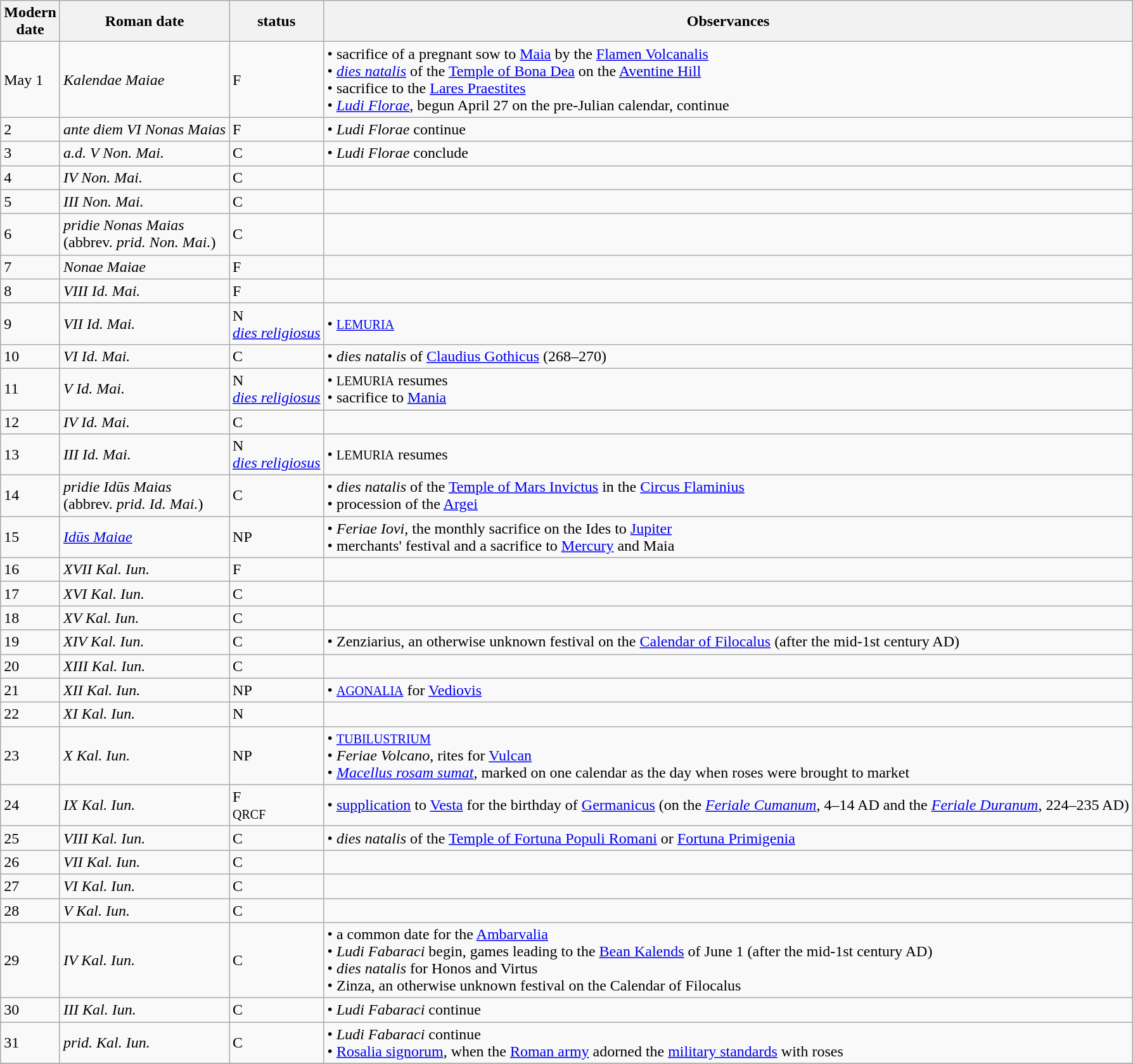<table class="wikitable">
<tr>
<th>Modern<br>date</th>
<th>Roman date</th>
<th>status</th>
<th>Observances</th>
</tr>
<tr>
<td>May 1</td>
<td><em>Kalendae Maiae</em></td>
<td>F</td>
<td>• sacrifice of a pregnant sow to <a href='#'>Maia</a> by the <a href='#'>Flamen Volcanalis</a><br>• <em><a href='#'>dies natalis</a></em> of the <a href='#'>Temple of Bona Dea</a> on the <a href='#'>Aventine Hill</a><br>• sacrifice to the <a href='#'>Lares Praestites</a><br>• <em><a href='#'>Ludi Florae</a></em>, begun April 27 on the pre-Julian calendar, continue</td>
</tr>
<tr>
<td>2</td>
<td><em>ante diem VI Nonas Maias</em></td>
<td>F</td>
<td>• <em>Ludi Florae</em> continue</td>
</tr>
<tr>
<td>3</td>
<td><em>a.d. V Non. Mai.</em></td>
<td>C</td>
<td>• <em>Ludi Florae</em> conclude</td>
</tr>
<tr>
<td>4</td>
<td><em>IV Non. Mai.</em></td>
<td>C</td>
<td></td>
</tr>
<tr>
<td>5</td>
<td><em>III Non. Mai.</em></td>
<td>C</td>
<td></td>
</tr>
<tr>
<td>6</td>
<td><em>pridie Nonas Maias</em><br>(abbrev. <em>prid. Non. Mai.</em>)</td>
<td>C</td>
<td></td>
</tr>
<tr>
<td>7</td>
<td><em>Nonae Maiae</em></td>
<td>F</td>
<td></td>
</tr>
<tr>
<td>8</td>
<td><em>VIII Id. Mai.</em></td>
<td>F</td>
<td></td>
</tr>
<tr>
<td>9</td>
<td><em>VII Id. Mai.</em></td>
<td>N<br><em><a href='#'>dies religiosus</a></em></td>
<td>• <small><a href='#'>LEMURIA</a></small></td>
</tr>
<tr>
<td>10</td>
<td><em>VI Id. Mai.</em></td>
<td>C</td>
<td>• <em>dies natalis</em> of <a href='#'>Claudius Gothicus</a> (268–270)</td>
</tr>
<tr>
<td>11</td>
<td><em>V Id. Mai.</em></td>
<td>N<br><em><a href='#'>dies religiosus</a></em></td>
<td>• <small>LEMURIA</small> resumes<br>• sacrifice to <a href='#'>Mania</a></td>
</tr>
<tr>
<td>12</td>
<td><em>IV Id. Mai.</em></td>
<td>C</td>
<td></td>
</tr>
<tr>
<td>13</td>
<td><em>III Id. Mai.</em></td>
<td>N<br><em><a href='#'>dies religiosus</a></em></td>
<td>• <small>LEMURIA</small> resumes</td>
</tr>
<tr>
<td>14</td>
<td><em>pridie Idūs Maias</em><br>(abbrev. <em>prid. Id. Mai.</em>)</td>
<td>C</td>
<td>• <em>dies natalis</em> of the <a href='#'>Temple of Mars Invictus</a> in the <a href='#'>Circus Flaminius</a><br>• procession of the <a href='#'>Argei</a></td>
</tr>
<tr>
<td>15</td>
<td><em><a href='#'>Idūs Maiae</a></em></td>
<td>NP</td>
<td>• <em>Feriae Iovi</em>, the monthly sacrifice on the Ides to <a href='#'>Jupiter</a><br>• merchants' festival and a sacrifice to <a href='#'>Mercury</a> and Maia</td>
</tr>
<tr>
<td>16</td>
<td><em>XVII Kal. Iun.</em></td>
<td>F</td>
<td></td>
</tr>
<tr>
<td>17</td>
<td><em>XVI Kal. Iun.</em></td>
<td>C</td>
<td></td>
</tr>
<tr>
<td>18</td>
<td><em>XV Kal. Iun.</em></td>
<td>C</td>
<td></td>
</tr>
<tr>
<td>19</td>
<td><em>XIV Kal. Iun.</em></td>
<td>C</td>
<td>• Zenziarius, an otherwise unknown festival on the <a href='#'>Calendar of Filocalus</a> (after the mid-1st century AD)</td>
</tr>
<tr>
<td>20</td>
<td><em>XIII Kal. Iun.</em></td>
<td>C</td>
<td></td>
</tr>
<tr>
<td>21</td>
<td><em>XII Kal. Iun.</em></td>
<td>NP</td>
<td>• <small><a href='#'>AGONALIA</a></small> for <a href='#'>Vediovis</a></td>
</tr>
<tr>
<td>22</td>
<td><em>XI Kal. Iun.</em></td>
<td>N</td>
<td></td>
</tr>
<tr>
<td>23</td>
<td><em>X Kal. Iun.</em></td>
<td>NP</td>
<td>• <small><a href='#'>TUBILUSTRIUM</a></small><br>• <em>Feriae Volcano</em>, rites for <a href='#'>Vulcan</a><br>• <em><a href='#'>Macellus rosam sumat</a></em>, marked on one calendar as the day when roses were brought to market</td>
</tr>
<tr>
<td>24</td>
<td><em>IX Kal. Iun.</em></td>
<td>F<br><small>QRCF</small></td>
<td>• <a href='#'>supplication</a> to <a href='#'>Vesta</a> for the birthday of <a href='#'>Germanicus</a> (on the <em><a href='#'>Feriale Cumanum</a></em>, 4–14 AD and the <em><a href='#'>Feriale Duranum</a></em>, 224–235 AD)</td>
</tr>
<tr>
<td>25</td>
<td><em>VIII Kal. Iun.</em></td>
<td>C</td>
<td>• <em>dies natalis</em> of the <a href='#'>Temple of Fortuna Populi Romani</a> or <a href='#'>Fortuna Primigenia</a></td>
</tr>
<tr>
<td>26</td>
<td><em>VII Kal. Iun.</em></td>
<td>C</td>
<td></td>
</tr>
<tr>
<td>27</td>
<td><em>VI Kal. Iun.</em></td>
<td>C</td>
<td></td>
</tr>
<tr>
<td>28</td>
<td><em>V Kal. Iun.</em></td>
<td>C</td>
<td></td>
</tr>
<tr>
<td>29</td>
<td><em>IV Kal. Iun.</em></td>
<td>C</td>
<td>• a common date for the <a href='#'>Ambarvalia</a><br>• <em>Ludi Fabaraci</em> begin, games leading to the <a href='#'>Bean Kalends</a> of June 1 (after the mid-1st century AD)<br>• <em>dies natalis</em> for Honos and Virtus<br>• Zinza, an otherwise unknown festival on the Calendar of Filocalus</td>
</tr>
<tr>
<td>30</td>
<td><em>III Kal. Iun.</em></td>
<td>C</td>
<td>• <em>Ludi Fabaraci</em> continue</td>
</tr>
<tr>
<td>31</td>
<td><em>prid. Kal. Iun.</em></td>
<td>C</td>
<td>• <em>Ludi Fabaraci</em> continue <br>• <a href='#'>Rosalia signorum</a>, when the <a href='#'>Roman army</a> adorned the <a href='#'>military standards</a> with roses</td>
</tr>
<tr>
</tr>
</table>
